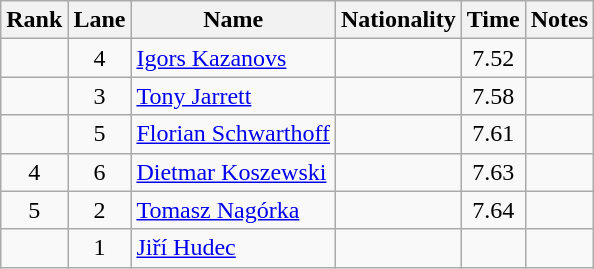<table class="wikitable sortable" style="text-align:center">
<tr>
<th>Rank</th>
<th>Lane</th>
<th>Name</th>
<th>Nationality</th>
<th>Time</th>
<th>Notes</th>
</tr>
<tr>
<td></td>
<td>4</td>
<td align="left"><a href='#'>Igors Kazanovs</a></td>
<td align=left></td>
<td>7.52</td>
<td></td>
</tr>
<tr>
<td></td>
<td>3</td>
<td align="left"><a href='#'>Tony Jarrett</a></td>
<td align=left></td>
<td>7.58</td>
<td></td>
</tr>
<tr>
<td></td>
<td>5</td>
<td align="left"><a href='#'>Florian Schwarthoff</a></td>
<td align=left></td>
<td>7.61</td>
<td></td>
</tr>
<tr>
<td>4</td>
<td>6</td>
<td align="left"><a href='#'>Dietmar Koszewski</a></td>
<td align=left></td>
<td>7.63</td>
<td></td>
</tr>
<tr>
<td>5</td>
<td>2</td>
<td align="left"><a href='#'>Tomasz Nagórka</a></td>
<td align=left></td>
<td>7.64</td>
<td></td>
</tr>
<tr>
<td></td>
<td>1</td>
<td align="left"><a href='#'>Jiří Hudec</a></td>
<td align=left></td>
<td></td>
<td></td>
</tr>
</table>
